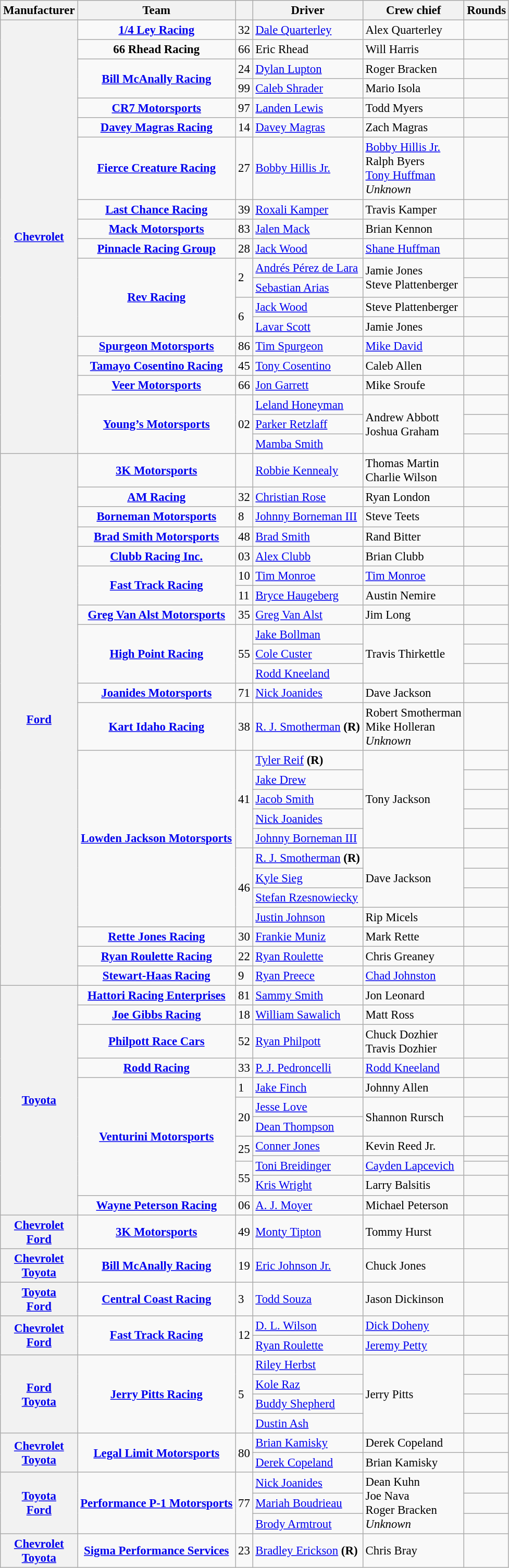<table class="wikitable" style="font-size: 95%;">
<tr>
<th>Manufacturer</th>
<th>Team</th>
<th></th>
<th>Driver</th>
<th>Crew chief</th>
<th>Rounds</th>
</tr>
<tr>
<th rowspan=20><a href='#'>Chevrolet</a></th>
<td style="text-align:center;"><strong><a href='#'>1/4 Ley Racing</a></strong></td>
<td>32</td>
<td><a href='#'>Dale Quarterley</a></td>
<td>Alex Quarterley</td>
<td></td>
</tr>
<tr>
<td style="text-align:center;"><strong>66 Rhead Racing</strong></td>
<td>66</td>
<td>Eric Rhead</td>
<td>Will Harris</td>
<td></td>
</tr>
<tr>
<td rowspan=2 style="text-align:center;"><strong><a href='#'>Bill McAnally Racing</a></strong></td>
<td>24</td>
<td><a href='#'>Dylan Lupton</a></td>
<td>Roger Bracken</td>
<td></td>
</tr>
<tr>
<td>99</td>
<td><a href='#'>Caleb Shrader</a></td>
<td>Mario Isola</td>
<td></td>
</tr>
<tr>
<td style="text-align:center;"><strong><a href='#'>CR7 Motorsports</a></strong></td>
<td>97</td>
<td><a href='#'>Landen Lewis</a></td>
<td>Todd Myers</td>
<td></td>
</tr>
<tr>
<td style="text-align:center;"><strong><a href='#'>Davey Magras Racing</a></strong></td>
<td>14</td>
<td><a href='#'>Davey Magras</a></td>
<td>Zach Magras</td>
<td></td>
</tr>
<tr>
<td style="text-align:center;"><strong><a href='#'>Fierce Creature Racing</a></strong></td>
<td>27</td>
<td><a href='#'>Bobby Hillis Jr.</a></td>
<td><a href='#'>Bobby Hillis Jr.</a> <small></small> <br> Ralph Byers <small></small> <br> <a href='#'>Tony Huffman</a> <small></small> <br> <em>Unknown</em> <small></small></td>
<td></td>
</tr>
<tr>
<td style="text-align:center;"><strong><a href='#'>Last Chance Racing</a></strong></td>
<td>39</td>
<td><a href='#'>Roxali Kamper</a></td>
<td>Travis Kamper</td>
<td></td>
</tr>
<tr>
<td style="text-align:center;"><strong><a href='#'>Mack Motorsports</a></strong></td>
<td>83</td>
<td><a href='#'>Jalen Mack</a></td>
<td>Brian Kennon</td>
<td></td>
</tr>
<tr>
<td style="text-align:center;"><strong><a href='#'>Pinnacle Racing Group</a></strong></td>
<td>28</td>
<td><a href='#'>Jack Wood</a></td>
<td><a href='#'>Shane Huffman</a></td>
<td></td>
</tr>
<tr>
<td rowspan=4 style="text-align:center;"><strong><a href='#'>Rev Racing</a></strong></td>
<td rowspan=2>2</td>
<td><a href='#'>Andrés Pérez de Lara</a></td>
<td rowspan=2>Jamie Jones <small></small> <br> Steve Plattenberger <small></small></td>
<td></td>
</tr>
<tr>
<td><a href='#'>Sebastian Arias</a></td>
<td></td>
</tr>
<tr>
<td rowspan=2>6</td>
<td><a href='#'>Jack Wood</a></td>
<td>Steve Plattenberger</td>
<td></td>
</tr>
<tr>
<td><a href='#'>Lavar Scott</a></td>
<td>Jamie Jones</td>
<td></td>
</tr>
<tr>
<td style="text-align:center;"><strong><a href='#'>Spurgeon Motorsports</a></strong></td>
<td>86</td>
<td><a href='#'>Tim Spurgeon</a></td>
<td><a href='#'>Mike David</a></td>
<td></td>
</tr>
<tr>
<td style="text-align:center;"><strong><a href='#'>Tamayo Cosentino Racing</a></strong></td>
<td>45</td>
<td><a href='#'>Tony Cosentino</a></td>
<td>Caleb Allen</td>
<td></td>
</tr>
<tr>
<td style="text-align:center;"><strong><a href='#'>Veer Motorsports</a></strong></td>
<td>66</td>
<td><a href='#'>Jon Garrett</a></td>
<td>Mike Sroufe</td>
<td></td>
</tr>
<tr>
<td rowspan=3 style="text-align:center;"><strong><a href='#'>Young’s Motorsports</a></strong></td>
<td rowspan=3>02</td>
<td><a href='#'>Leland Honeyman</a></td>
<td rowspan=3>Andrew Abbott <small></small> <br> Joshua Graham <small></small></td>
<td></td>
</tr>
<tr>
<td><a href='#'>Parker Retzlaff</a></td>
<td></td>
</tr>
<tr>
<td><a href='#'>Mamba Smith</a></td>
<td></td>
</tr>
<tr>
<th rowspan=25><a href='#'>Ford</a></th>
<td style="text-align:center;"><strong><a href='#'>3K Motorsports</a></strong></td>
<td></td>
<td><a href='#'>Robbie Kennealy</a></td>
<td>Thomas Martin <small></small> <br> Charlie Wilson <small></small></td>
<td></td>
</tr>
<tr>
<td style="text-align:center;"><strong><a href='#'>AM Racing</a></strong></td>
<td>32</td>
<td><a href='#'>Christian Rose</a></td>
<td>Ryan London</td>
<td></td>
</tr>
<tr>
<td style="text-align:center;"><strong><a href='#'>Borneman Motorsports</a></strong></td>
<td>8</td>
<td><a href='#'>Johnny Borneman III</a></td>
<td>Steve Teets</td>
<td></td>
</tr>
<tr>
<td style="text-align:center;"><strong><a href='#'>Brad Smith Motorsports</a></strong></td>
<td>48</td>
<td><a href='#'>Brad Smith</a></td>
<td>Rand Bitter</td>
<td></td>
</tr>
<tr>
<td style="text-align:center;"><strong><a href='#'>Clubb Racing Inc.</a></strong></td>
<td>03</td>
<td><a href='#'>Alex Clubb</a></td>
<td>Brian Clubb</td>
<td></td>
</tr>
<tr>
<td rowspan=2 style="text-align:center;"><strong><a href='#'>Fast Track Racing</a></strong></td>
<td>10</td>
<td><a href='#'>Tim Monroe</a></td>
<td><a href='#'>Tim Monroe</a></td>
<td></td>
</tr>
<tr>
<td>11</td>
<td><a href='#'>Bryce Haugeberg</a></td>
<td>Austin Nemire</td>
<td></td>
</tr>
<tr>
<td style="text-align:center;"><strong><a href='#'>Greg Van Alst Motorsports</a></strong></td>
<td>35</td>
<td><a href='#'>Greg Van Alst</a></td>
<td>Jim Long</td>
<td></td>
</tr>
<tr>
<td rowspan=3 style="text-align:center;"><strong><a href='#'>High Point Racing</a></strong></td>
<td rowspan=3>55</td>
<td><a href='#'>Jake Bollman</a></td>
<td rowspan=3>Travis Thirkettle</td>
<td></td>
</tr>
<tr>
<td><a href='#'>Cole Custer</a></td>
<td></td>
</tr>
<tr>
<td><a href='#'>Rodd Kneeland</a></td>
<td></td>
</tr>
<tr>
<td style="text-align:center;"><strong><a href='#'>Joanides Motorsports</a></strong></td>
<td>71</td>
<td><a href='#'>Nick Joanides</a></td>
<td>Dave Jackson</td>
<td></td>
</tr>
<tr>
<td style="text-align:center;"><strong><a href='#'>Kart Idaho Racing</a></strong></td>
<td>38</td>
<td><a href='#'>R. J. Smotherman</a> <strong>(R)</strong></td>
<td>Robert Smotherman <small></small> <br> Mike Holleran <small></small> <br> <em>Unknown</em> <small></small></td>
<td></td>
</tr>
<tr>
<td rowspan=9 style="text-align:center;"><strong><a href='#'>Lowden Jackson Motorsports</a></strong></td>
<td rowspan=5>41</td>
<td><a href='#'>Tyler Reif</a> <strong>(R)</strong> </td>
<td rowspan=5>Tony Jackson</td>
<td></td>
</tr>
<tr>
<td><a href='#'>Jake Drew</a></td>
<td></td>
</tr>
<tr>
<td><a href='#'>Jacob Smith</a></td>
<td></td>
</tr>
<tr>
<td><a href='#'>Nick Joanides</a></td>
<td></td>
</tr>
<tr>
<td><a href='#'>Johnny Borneman III</a></td>
<td></td>
</tr>
<tr>
<td rowspan=4>46</td>
<td><a href='#'>R. J. Smotherman</a> <strong>(R)</strong></td>
<td rowspan=3>Dave Jackson</td>
<td></td>
</tr>
<tr>
<td><a href='#'>Kyle Sieg</a></td>
<td></td>
</tr>
<tr>
<td><a href='#'>Stefan Rzesnowiecky</a></td>
<td></td>
</tr>
<tr>
<td><a href='#'>Justin Johnson</a></td>
<td>Rip Micels</td>
<td></td>
</tr>
<tr>
<td style="text-align:center;"><strong><a href='#'>Rette Jones Racing</a></strong></td>
<td>30</td>
<td><a href='#'>Frankie Muniz</a></td>
<td>Mark Rette</td>
<td></td>
</tr>
<tr>
<td style="text-align:center;"><strong><a href='#'>Ryan Roulette Racing</a></strong></td>
<td>22</td>
<td><a href='#'>Ryan Roulette</a></td>
<td>Chris Greaney</td>
<td></td>
</tr>
<tr>
<td style="text-align:center;"><strong><a href='#'>Stewart-Haas Racing</a></strong></td>
<td>9</td>
<td><a href='#'>Ryan Preece</a></td>
<td><a href='#'>Chad Johnston</a></td>
<td></td>
</tr>
<tr>
<th rowspan=12><a href='#'>Toyota</a></th>
<td style="text-align:center;"><strong><a href='#'>Hattori Racing Enterprises</a></strong></td>
<td>81</td>
<td><a href='#'>Sammy Smith</a></td>
<td>Jon Leonard</td>
<td></td>
</tr>
<tr>
<td style="text-align:center;"><strong><a href='#'>Joe Gibbs Racing</a></strong></td>
<td>18</td>
<td><a href='#'>William Sawalich</a></td>
<td>Matt Ross</td>
<td></td>
</tr>
<tr>
<td style="text-align:center;"><strong><a href='#'>Philpott Race Cars</a></strong></td>
<td>52</td>
<td><a href='#'>Ryan Philpott</a></td>
<td>Chuck Dozhier <small></small> <br> Travis Dozhier <small></small></td>
<td></td>
</tr>
<tr>
<td style="text-align:center;"><strong><a href='#'>Rodd Racing</a></strong></td>
<td>33</td>
<td><a href='#'>P. J. Pedroncelli</a></td>
<td><a href='#'>Rodd Kneeland</a></td>
<td></td>
</tr>
<tr>
<td rowspan=7 style="text-align:center;"><strong><a href='#'>Venturini Motorsports</a></strong></td>
<td>1</td>
<td><a href='#'>Jake Finch</a></td>
<td>Johnny Allen</td>
<td></td>
</tr>
<tr>
<td rowspan=2>20</td>
<td><a href='#'>Jesse Love</a></td>
<td rowspan=2>Shannon Rursch</td>
<td></td>
</tr>
<tr>
<td><a href='#'>Dean Thompson</a></td>
<td></td>
</tr>
<tr>
<td rowspan=2>25</td>
<td><a href='#'>Conner Jones</a></td>
<td>Kevin Reed Jr.</td>
<td></td>
</tr>
<tr>
<td rowspan=2><a href='#'>Toni Breidinger</a></td>
<td rowspan=2><a href='#'>Cayden Lapcevich</a></td>
<td></td>
</tr>
<tr>
<td rowspan=2>55</td>
<td></td>
</tr>
<tr>
<td><a href='#'>Kris Wright</a></td>
<td>Larry Balsitis</td>
<td></td>
</tr>
<tr>
<td style="text-align:center;"><strong><a href='#'>Wayne Peterson Racing</a></strong></td>
<td>06</td>
<td><a href='#'>A. J. Moyer</a></td>
<td>Michael Peterson</td>
<td></td>
</tr>
<tr>
<th><a href='#'>Chevrolet</a> <small></small> <br> <a href='#'>Ford</a> <small></small></th>
<td style="text-align:center;"><strong><a href='#'>3K Motorsports</a></strong></td>
<td>49</td>
<td><a href='#'>Monty Tipton</a></td>
<td>Tommy Hurst</td>
<td></td>
</tr>
<tr>
<th><a href='#'>Chevrolet</a> <small></small> <br> <a href='#'>Toyota</a> <small></small></th>
<td style="text-align:center;"><strong><a href='#'>Bill McAnally Racing</a></strong></td>
<td>19</td>
<td><a href='#'>Eric Johnson Jr.</a></td>
<td>Chuck Jones</td>
<td></td>
</tr>
<tr>
<th><a href='#'>Toyota</a> <small></small> <br> <a href='#'>Ford</a> <small></small></th>
<td style="text-align:center;"><strong><a href='#'>Central Coast Racing</a></strong></td>
<td>3</td>
<td><a href='#'>Todd Souza</a></td>
<td>Jason Dickinson</td>
<td></td>
</tr>
<tr>
<th rowspan=2><a href='#'>Chevrolet</a> <small></small> <br> <a href='#'>Ford</a> <small></small></th>
<td rowspan=2 style="text-align:center;"><strong><a href='#'>Fast Track Racing</a></strong></td>
<td rowspan=2>12</td>
<td><a href='#'>D. L. Wilson</a></td>
<td><a href='#'>Dick Doheny</a></td>
<td></td>
</tr>
<tr>
<td><a href='#'>Ryan Roulette</a></td>
<td><a href='#'>Jeremy Petty</a></td>
<td></td>
</tr>
<tr>
<th rowspan=4><a href='#'>Ford</a> <small></small> <br> <a href='#'>Toyota</a> <small></small></th>
<td rowspan=4 style="text-align:center;"><strong><a href='#'>Jerry Pitts Racing</a></strong></td>
<td rowspan=4>5</td>
<td><a href='#'>Riley Herbst</a></td>
<td rowspan=4>Jerry Pitts</td>
<td></td>
</tr>
<tr>
<td><a href='#'>Kole Raz</a></td>
<td></td>
</tr>
<tr>
<td><a href='#'>Buddy Shepherd</a></td>
<td></td>
</tr>
<tr>
<td><a href='#'>Dustin Ash</a></td>
<td></td>
</tr>
<tr>
<th rowspan=2><a href='#'>Chevrolet</a> <small></small> <br> <a href='#'>Toyota</a> <small></small></th>
<td rowspan=2 style="text-align:center;"><strong><a href='#'>Legal Limit Motorsports</a></strong></td>
<td rowspan=2>80</td>
<td><a href='#'>Brian Kamisky</a></td>
<td>Derek Copeland</td>
<td></td>
</tr>
<tr>
<td><a href='#'>Derek Copeland</a></td>
<td>Brian Kamisky</td>
<td></td>
</tr>
<tr>
<th rowspan=3><a href='#'>Toyota</a> <small></small> <br> <a href='#'>Ford</a> <small></small></th>
<td rowspan=3 style="text-align:center;"><strong><a href='#'>Performance P-1 Motorsports</a></strong></td>
<td rowspan=3>77</td>
<td><a href='#'>Nick Joanides</a></td>
<td rowspan=3>Dean Kuhn <small></small> <br> Joe Nava <small></small> <br> Roger Bracken <small></small> <br> <em>Unknown</em> <small></small></td>
<td></td>
</tr>
<tr>
<td><a href='#'>Mariah Boudrieau</a></td>
<td></td>
</tr>
<tr>
<td><a href='#'>Brody Armtrout</a></td>
<td></td>
</tr>
<tr>
<th><a href='#'>Chevrolet</a> <small></small> <br> <a href='#'>Toyota</a> <small></small></th>
<td style="text-align:center;"><strong><a href='#'>Sigma Performance Services</a></strong></td>
<td>23</td>
<td><a href='#'>Bradley Erickson</a> <strong>(R)</strong></td>
<td>Chris Bray</td>
<td></td>
</tr>
</table>
